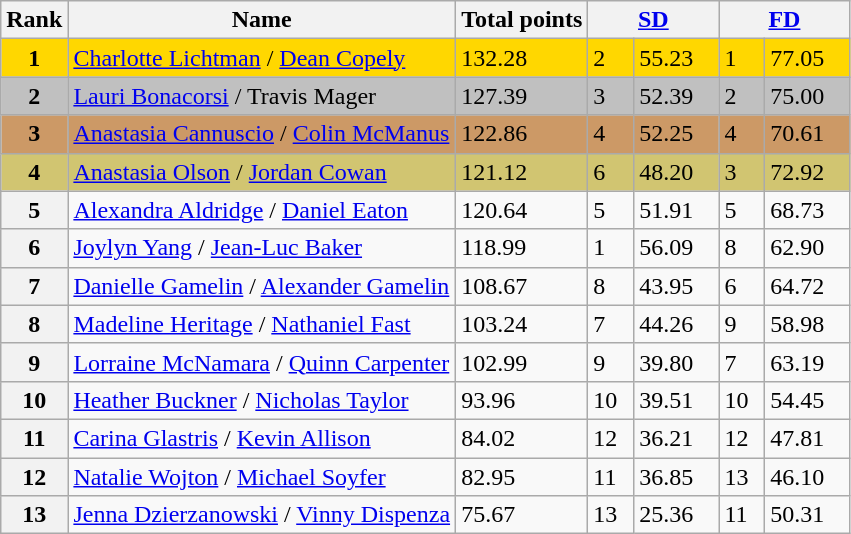<table class="wikitable sortable">
<tr>
<th>Rank</th>
<th>Name</th>
<th>Total points</th>
<th colspan="2" width="80px"><a href='#'>SD</a></th>
<th colspan="2" width="80px"><a href='#'>FD</a></th>
</tr>
<tr bgcolor="gold">
<td align="center"><strong>1</strong></td>
<td><a href='#'>Charlotte Lichtman</a> / <a href='#'>Dean Copely</a></td>
<td>132.28</td>
<td>2</td>
<td>55.23</td>
<td>1</td>
<td>77.05</td>
</tr>
<tr bgcolor="silver">
<td align="center"><strong>2</strong></td>
<td><a href='#'>Lauri Bonacorsi</a> / Travis Mager</td>
<td>127.39</td>
<td>3</td>
<td>52.39</td>
<td>2</td>
<td>75.00</td>
</tr>
<tr bgcolor="cc9966">
<td align="center"><strong>3</strong></td>
<td><a href='#'>Anastasia Cannuscio</a> / <a href='#'>Colin McManus</a></td>
<td>122.86</td>
<td>4</td>
<td>52.25</td>
<td>4</td>
<td>70.61</td>
</tr>
<tr bgcolor="#d1c571">
<td align="center"><strong>4</strong></td>
<td><a href='#'>Anastasia Olson</a> / <a href='#'>Jordan Cowan</a></td>
<td>121.12</td>
<td>6</td>
<td>48.20</td>
<td>3</td>
<td>72.92</td>
</tr>
<tr>
<th>5</th>
<td><a href='#'>Alexandra Aldridge</a> / <a href='#'>Daniel Eaton</a></td>
<td>120.64</td>
<td>5</td>
<td>51.91</td>
<td>5</td>
<td>68.73</td>
</tr>
<tr>
<th>6</th>
<td><a href='#'>Joylyn Yang</a> / <a href='#'>Jean-Luc Baker</a></td>
<td>118.99</td>
<td>1</td>
<td>56.09</td>
<td>8</td>
<td>62.90</td>
</tr>
<tr>
<th>7</th>
<td><a href='#'>Danielle Gamelin</a> / <a href='#'>Alexander Gamelin</a></td>
<td>108.67</td>
<td>8</td>
<td>43.95</td>
<td>6</td>
<td>64.72</td>
</tr>
<tr>
<th>8</th>
<td><a href='#'>Madeline Heritage</a> / <a href='#'>Nathaniel Fast</a></td>
<td>103.24</td>
<td>7</td>
<td>44.26</td>
<td>9</td>
<td>58.98</td>
</tr>
<tr>
<th>9</th>
<td><a href='#'>Lorraine McNamara</a> / <a href='#'>Quinn Carpenter</a></td>
<td>102.99</td>
<td>9</td>
<td>39.80</td>
<td>7</td>
<td>63.19</td>
</tr>
<tr>
<th>10</th>
<td><a href='#'>Heather Buckner</a> / <a href='#'>Nicholas Taylor</a></td>
<td>93.96</td>
<td>10</td>
<td>39.51</td>
<td>10</td>
<td>54.45</td>
</tr>
<tr>
<th>11</th>
<td><a href='#'>Carina Glastris</a> / <a href='#'>Kevin Allison</a></td>
<td>84.02</td>
<td>12</td>
<td>36.21</td>
<td>12</td>
<td>47.81</td>
</tr>
<tr>
<th>12</th>
<td><a href='#'>Natalie Wojton</a> / <a href='#'>Michael Soyfer</a></td>
<td>82.95</td>
<td>11</td>
<td>36.85</td>
<td>13</td>
<td>46.10</td>
</tr>
<tr>
<th>13</th>
<td><a href='#'>Jenna Dzierzanowski</a> / <a href='#'>Vinny Dispenza</a></td>
<td>75.67</td>
<td>13</td>
<td>25.36</td>
<td>11</td>
<td>50.31</td>
</tr>
</table>
